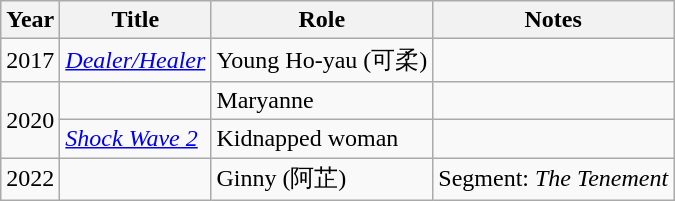<table class="wikitable">
<tr>
<th>Year</th>
<th>Title</th>
<th>Role</th>
<th>Notes</th>
</tr>
<tr>
<td>2017</td>
<td><em><a href='#'>Dealer/Healer</a></em></td>
<td>Young Ho-yau (可柔)</td>
<td></td>
</tr>
<tr>
<td rowspan="2">2020</td>
<td><em></em></td>
<td>Maryanne</td>
<td></td>
</tr>
<tr>
<td><em><a href='#'>Shock Wave 2</a></em></td>
<td>Kidnapped woman</td>
<td></td>
</tr>
<tr>
<td>2022</td>
<td><em></em></td>
<td>Ginny (阿芷)</td>
<td>Segment: <em>The Tenement</em></td>
</tr>
</table>
